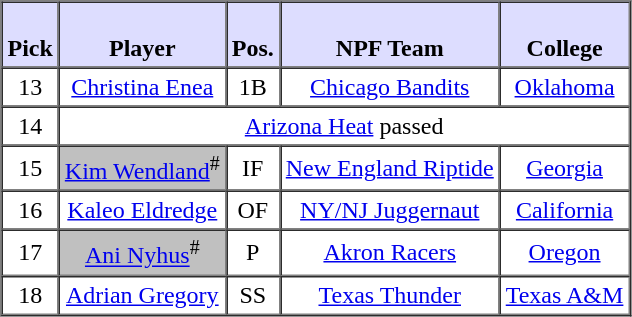<table style="text-align: center" border="1" cellpadding="3" cellspacing="0">
<tr>
<th style="background:#ddf;"><br>Pick</th>
<th style="background:#ddf;"><br>Player</th>
<th style="background:#ddf;"><br>Pos.</th>
<th style="background:#ddf;"><br>NPF Team</th>
<th style="background:#ddf;"><br>College</th>
</tr>
<tr>
<td>13</td>
<td><a href='#'>Christina Enea</a></td>
<td>1B</td>
<td><a href='#'>Chicago Bandits</a></td>
<td><a href='#'>Oklahoma</a></td>
</tr>
<tr>
<td>14</td>
<td colspan=4><a href='#'>Arizona Heat</a> passed</td>
</tr>
<tr>
<td>15</td>
<td style="background:#C0C0C0;"><a href='#'>Kim Wendland</a><sup>#</sup></td>
<td>IF</td>
<td><a href='#'>New England Riptide</a></td>
<td><a href='#'>Georgia</a></td>
</tr>
<tr>
<td>16</td>
<td><a href='#'>Kaleo Eldredge</a></td>
<td>OF</td>
<td><a href='#'>NY/NJ Juggernaut</a></td>
<td><a href='#'>California</a></td>
</tr>
<tr>
<td>17</td>
<td style="background:#C0C0C0;"><a href='#'>Ani Nyhus</a><sup>#</sup></td>
<td>P</td>
<td><a href='#'>Akron Racers</a></td>
<td><a href='#'>Oregon</a></td>
</tr>
<tr>
<td>18</td>
<td><a href='#'>Adrian Gregory</a></td>
<td>SS</td>
<td><a href='#'>Texas Thunder</a></td>
<td><a href='#'>Texas A&M</a></td>
</tr>
</table>
